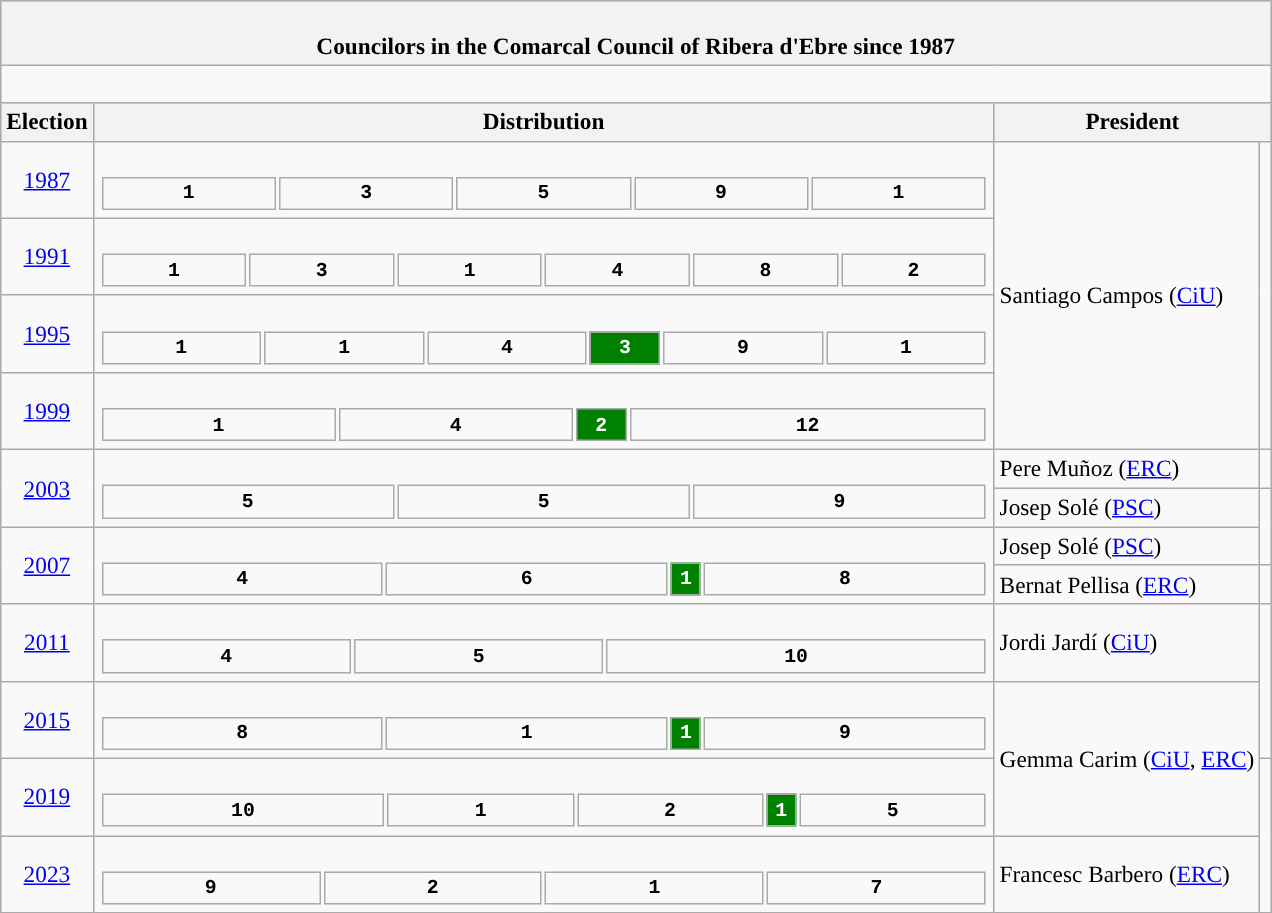<table class="wikitable" style="font-size:97%;">
<tr bgcolor="#CCCCCC">
<th colspan="4"><br>Councilors in the Comarcal Council of Ribera d'Ebre since 1987</th>
</tr>
<tr>
<td colspan="4"><br>














</td>
</tr>
<tr bgcolor="#CCCCCC">
<th>Election</th>
<th>Distribution</th>
<th colspan="2">President</th>
</tr>
<tr>
<td align=center><a href='#'>1987</a></td>
<td><br><table style="width:45em; font-size:85%; text-align:center; font-family:Courier New;">
<tr style="font-weight:bold">
<td style="background:">1</td>
<td style="background:">3</td>
<td style="background:">5</td>
<td style="background:">9</td>
<td style="background:">1</td>
</tr>
</table>
</td>
<td rowspan="4">Santiago Campos (<a href='#'>CiU</a>)</td>
<td rowspan="4" style="background:"></td>
</tr>
<tr>
<td align=center><a href='#'>1991</a></td>
<td><br><table style="width:45em; font-size:85%; text-align:center; font-family:Courier New;">
<tr style="font-weight:bold">
<td style="background:">1</td>
<td style="background:">3</td>
<td style="background:">1</td>
<td style="background:">4</td>
<td style="background:">8</td>
<td style="background:">2</td>
</tr>
</table>
</td>
</tr>
<tr>
<td align=center><a href='#'>1995</a></td>
<td><br><table style="width:45em; font-size:85%; text-align:center; font-family:Courier New;">
<tr style="font-weight:bold">
<td style="background:">1</td>
<td style="background:">1</td>
<td style="background:">4</td>
<td style="background:#008000; width:3em; color:white;">3</td>
<td style="background:">9</td>
<td style="background:">1</td>
</tr>
</table>
</td>
</tr>
<tr>
<td align=center><a href='#'>1999</a></td>
<td><br><table style="width:45em; font-size:85%; text-align:center; font-family:Courier New;">
<tr style="font-weight:bold">
<td style="background:">1</td>
<td style="background:">4</td>
<td style="background:#008000; width:2em; color:white;">2</td>
<td style="background:">12</td>
</tr>
</table>
</td>
</tr>
<tr>
<td rowspan="2" align=center><a href='#'>2003</a></td>
<td rowspan="2"><br><table style="width:45em; font-size:85%; text-align:center; font-family:Courier New;">
<tr style="font-weight:bold">
<td style="background:">5</td>
<td style="background:">5</td>
<td style="background:">9</td>
</tr>
</table>
</td>
<td>Pere Muñoz (<a href='#'>ERC</a>) </td>
<td style="background:"></td>
</tr>
<tr>
<td>Josep Solé (<a href='#'>PSC</a>) </td>
<td rowspan="2" style="background:"></td>
</tr>
<tr>
<td rowspan="2" align=center><a href='#'>2007</a></td>
<td rowspan="2"><br><table style="width:45em; font-size:85%; text-align:center; font-family:Courier New;">
<tr style="font-weight:bold">
<td style="background:">4</td>
<td style="background:">6</td>
<td style="background:#008000; width:1em; color:white;">1</td>
<td style="background:">8</td>
</tr>
</table>
</td>
<td>Josep Solé (<a href='#'>PSC</a>) </td>
</tr>
<tr>
<td>Bernat Pellisa (<a href='#'>ERC</a>) </td>
<td style="background:"></td>
</tr>
<tr>
<td align=center><a href='#'>2011</a></td>
<td><br><table style="width:45em; font-size:85%; text-align:center; font-family:Courier New;">
<tr style="font-weight:bold">
<td style="background:">4</td>
<td style="background:">5</td>
<td style="background:">10</td>
</tr>
</table>
</td>
<td>Jordi Jardí (<a href='#'>CiU</a>)</td>
<td rowspan="2" style="background:"></td>
</tr>
<tr>
<td align=center><a href='#'>2015</a></td>
<td><br><table style="width:45em; font-size:85%; text-align:center; font-family:Courier New;">
<tr style="font-weight:bold">
<td style="background:">8</td>
<td style="background:">1</td>
<td style="background:#008000; width:1em; color:white;">1</td>
<td style="background:">9</td>
</tr>
</table>
</td>
<td rowspan="2">Gemma Carim (<a href='#'>CiU</a>, <a href='#'>ERC</a>)</td>
</tr>
<tr>
<td align=center><a href='#'>2019</a></td>
<td><br><table style="width:45em; font-size:85%; text-align:center; font-family:Courier New;">
<tr style="font-weight:bold">
<td style="background:">10</td>
<td style="background:">1</td>
<td style="background:">2</td>
<td style="background:#008000; width:1em; color:white;">1</td>
<td style="background:">5</td>
</tr>
</table>
</td>
<td rowspan="2" style="background:"></td>
</tr>
<tr>
<td align=center><a href='#'>2023</a></td>
<td><br><table style="width:45em; font-size:85%; text-align:center; font-family:Courier New;">
<tr style="font-weight:bold">
<td style="background:">9</td>
<td style="background:">2</td>
<td style="background:">1</td>
<td style="background:">7</td>
</tr>
</table>
</td>
<td>Francesc Barbero (<a href='#'>ERC</a>)</td>
</tr>
</table>
